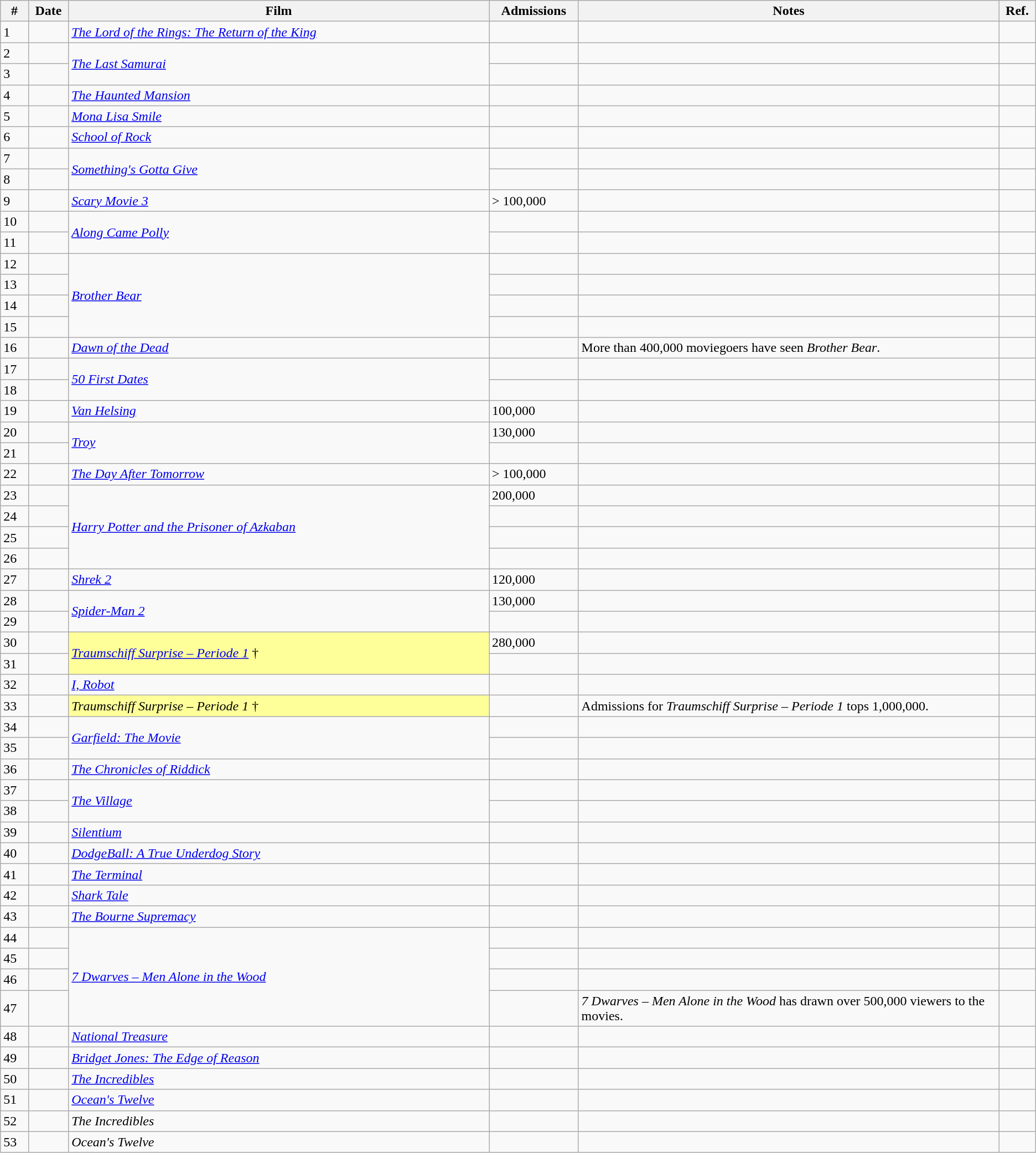<table class="wikitable sortable">
<tr>
<th width="2%">#</th>
<th width="2%">Date</th>
<th width="30%">Film</th>
<th width="5%">Admissions</th>
<th width="30%">Notes</th>
<th width="2%">Ref.</th>
</tr>
<tr>
<td>1</td>
<td></td>
<td rowspan="1"><em><a href='#'>The Lord of the Rings: The Return of the King</a></em></td>
<td></td>
<td></td>
<td></td>
</tr>
<tr>
<td>2</td>
<td></td>
<td rowspan="2"><em><a href='#'>The Last Samurai</a></em></td>
<td></td>
<td></td>
<td></td>
</tr>
<tr>
<td>3</td>
<td></td>
<td></td>
<td></td>
<td></td>
</tr>
<tr>
<td>4</td>
<td></td>
<td rowspan="1"><em><a href='#'>The Haunted Mansion</a></em></td>
<td></td>
<td></td>
<td></td>
</tr>
<tr>
<td>5</td>
<td></td>
<td rowspan="1"><em><a href='#'>Mona Lisa Smile</a></em></td>
<td></td>
<td></td>
<td></td>
</tr>
<tr>
<td>6</td>
<td></td>
<td rowspan="1"><em><a href='#'>School of Rock</a></em></td>
<td></td>
<td></td>
<td></td>
</tr>
<tr>
<td>7</td>
<td></td>
<td rowspan="2"><em><a href='#'>Something's Gotta Give</a></em></td>
<td></td>
<td></td>
<td></td>
</tr>
<tr>
<td>8</td>
<td></td>
<td></td>
<td></td>
<td></td>
</tr>
<tr>
<td>9</td>
<td></td>
<td rowspan="1"><em><a href='#'>Scary Movie 3</a></em></td>
<td>> 100,000</td>
<td></td>
<td></td>
</tr>
<tr>
<td>10</td>
<td></td>
<td rowspan="2"><em><a href='#'>Along Came Polly</a></em></td>
<td></td>
<td></td>
<td></td>
</tr>
<tr>
<td>11</td>
<td></td>
<td></td>
<td></td>
<td></td>
</tr>
<tr>
<td>12</td>
<td></td>
<td rowspan="4"><em><a href='#'>Brother Bear</a></em></td>
<td></td>
<td></td>
<td></td>
</tr>
<tr>
<td>13</td>
<td></td>
<td></td>
<td></td>
<td></td>
</tr>
<tr>
<td>14</td>
<td></td>
<td></td>
<td></td>
<td></td>
</tr>
<tr>
<td>15</td>
<td></td>
<td></td>
<td></td>
<td></td>
</tr>
<tr>
<td>16</td>
<td></td>
<td rowspan="1"><em><a href='#'>Dawn of the Dead</a></em></td>
<td></td>
<td>More than 400,000 moviegoers have seen <em>Brother Bear</em>.</td>
<td></td>
</tr>
<tr>
<td>17</td>
<td></td>
<td rowspan="2"><em><a href='#'>50 First Dates</a></em></td>
<td></td>
<td></td>
<td></td>
</tr>
<tr>
<td>18</td>
<td></td>
<td></td>
<td></td>
<td></td>
</tr>
<tr>
<td>19</td>
<td></td>
<td rowspan="1"><em><a href='#'>Van Helsing</a></em></td>
<td>100,000</td>
<td></td>
<td></td>
</tr>
<tr>
<td>20</td>
<td></td>
<td rowspan="2"><em><a href='#'>Troy</a></em></td>
<td>130,000</td>
<td></td>
<td></td>
</tr>
<tr>
<td>21</td>
<td></td>
<td></td>
<td></td>
<td></td>
</tr>
<tr>
<td>22</td>
<td></td>
<td rowspan="1"><em><a href='#'>The Day After Tomorrow</a></em></td>
<td>> 100,000</td>
<td></td>
<td></td>
</tr>
<tr>
<td>23</td>
<td></td>
<td rowspan="4"><em><a href='#'>Harry Potter and the Prisoner of Azkaban</a></em></td>
<td>200,000</td>
<td></td>
<td></td>
</tr>
<tr>
<td>24</td>
<td></td>
<td></td>
<td></td>
<td></td>
</tr>
<tr>
<td>25</td>
<td></td>
<td></td>
<td></td>
<td></td>
</tr>
<tr>
<td>26</td>
<td></td>
<td></td>
<td></td>
<td></td>
</tr>
<tr>
<td>27</td>
<td></td>
<td rowspan="1"><em><a href='#'>Shrek 2</a></em></td>
<td>120,000</td>
<td></td>
<td></td>
</tr>
<tr>
<td>28</td>
<td></td>
<td rowspan="2"><em><a href='#'>Spider-Man 2</a></em></td>
<td>130,000</td>
<td></td>
<td></td>
</tr>
<tr>
<td>29</td>
<td></td>
<td></td>
<td></td>
<td></td>
</tr>
<tr>
<td>30</td>
<td></td>
<td rowspan="2" style="background-color:#FFFF99"><em><a href='#'>Traumschiff Surprise – Periode 1</a></em> †</td>
<td>280,000</td>
<td></td>
<td></td>
</tr>
<tr>
<td>31</td>
<td></td>
<td></td>
<td></td>
<td></td>
</tr>
<tr>
<td>32</td>
<td></td>
<td rowspan="1"><em><a href='#'>I, Robot</a></em></td>
<td></td>
<td></td>
<td></td>
</tr>
<tr>
<td>33</td>
<td></td>
<td style="background-color:#FFFF99"><em>Traumschiff Surprise – Periode 1</em> †</td>
<td></td>
<td>Admissions for <em>Traumschiff Surprise – Periode 1</em> tops 1,000,000.</td>
<td></td>
</tr>
<tr>
<td>34</td>
<td></td>
<td rowspan="2"><em><a href='#'>Garfield: The Movie</a></em></td>
<td></td>
<td></td>
<td></td>
</tr>
<tr>
<td>35</td>
<td></td>
<td></td>
<td></td>
<td></td>
</tr>
<tr>
<td>36</td>
<td></td>
<td rowspan="1"><em><a href='#'>The Chronicles of Riddick</a></em></td>
<td></td>
<td></td>
<td></td>
</tr>
<tr>
<td>37</td>
<td></td>
<td rowspan="2"><em><a href='#'>The Village</a></em></td>
<td></td>
<td></td>
<td></td>
</tr>
<tr>
<td>38</td>
<td></td>
<td></td>
<td></td>
<td></td>
</tr>
<tr>
<td>39</td>
<td></td>
<td rowspan="1"><em><a href='#'>Silentium</a></em></td>
<td></td>
<td></td>
<td></td>
</tr>
<tr>
<td>40</td>
<td></td>
<td rowspan="1"><em><a href='#'>DodgeBall: A True Underdog Story</a></em></td>
<td></td>
<td></td>
<td></td>
</tr>
<tr>
<td>41</td>
<td></td>
<td rowspan="1"><em><a href='#'>The Terminal</a></em></td>
<td></td>
<td></td>
<td></td>
</tr>
<tr>
<td>42</td>
<td></td>
<td rowspan="1"><em><a href='#'>Shark Tale</a></em></td>
<td></td>
<td></td>
<td></td>
</tr>
<tr>
<td>43</td>
<td></td>
<td rowspan="1"><em><a href='#'>The Bourne Supremacy</a></em></td>
<td></td>
<td></td>
<td></td>
</tr>
<tr>
<td>44</td>
<td></td>
<td rowspan="4"><em><a href='#'>7 Dwarves – Men Alone in the Wood</a></em></td>
<td></td>
<td></td>
<td></td>
</tr>
<tr>
<td>45</td>
<td></td>
<td></td>
<td></td>
<td></td>
</tr>
<tr>
<td>46</td>
<td></td>
<td></td>
<td></td>
<td></td>
</tr>
<tr>
<td>47</td>
<td></td>
<td></td>
<td><em>7 Dwarves – Men Alone in the Wood</em> has drawn over 500,000 viewers to the movies.</td>
<td></td>
</tr>
<tr>
<td>48</td>
<td></td>
<td rowspan="1"><em><a href='#'>National Treasure</a></em></td>
<td></td>
<td></td>
<td></td>
</tr>
<tr>
<td>49</td>
<td></td>
<td rowspan="1"><em><a href='#'>Bridget Jones: The Edge of Reason</a></em></td>
<td></td>
<td></td>
<td></td>
</tr>
<tr>
<td>50</td>
<td></td>
<td rowspan="1"><em><a href='#'>The Incredibles</a></em></td>
<td></td>
<td></td>
<td></td>
</tr>
<tr>
<td>51</td>
<td></td>
<td rowspan="1"><em><a href='#'>Ocean's Twelve</a></em></td>
<td></td>
<td></td>
<td></td>
</tr>
<tr>
<td>52</td>
<td></td>
<td rowspan="1"><em>The Incredibles</em></td>
<td></td>
<td></td>
<td></td>
</tr>
<tr>
<td>53</td>
<td></td>
<td rowspan="1"><em>Ocean's Twelve</em></td>
<td></td>
<td></td>
<td></td>
</tr>
</table>
